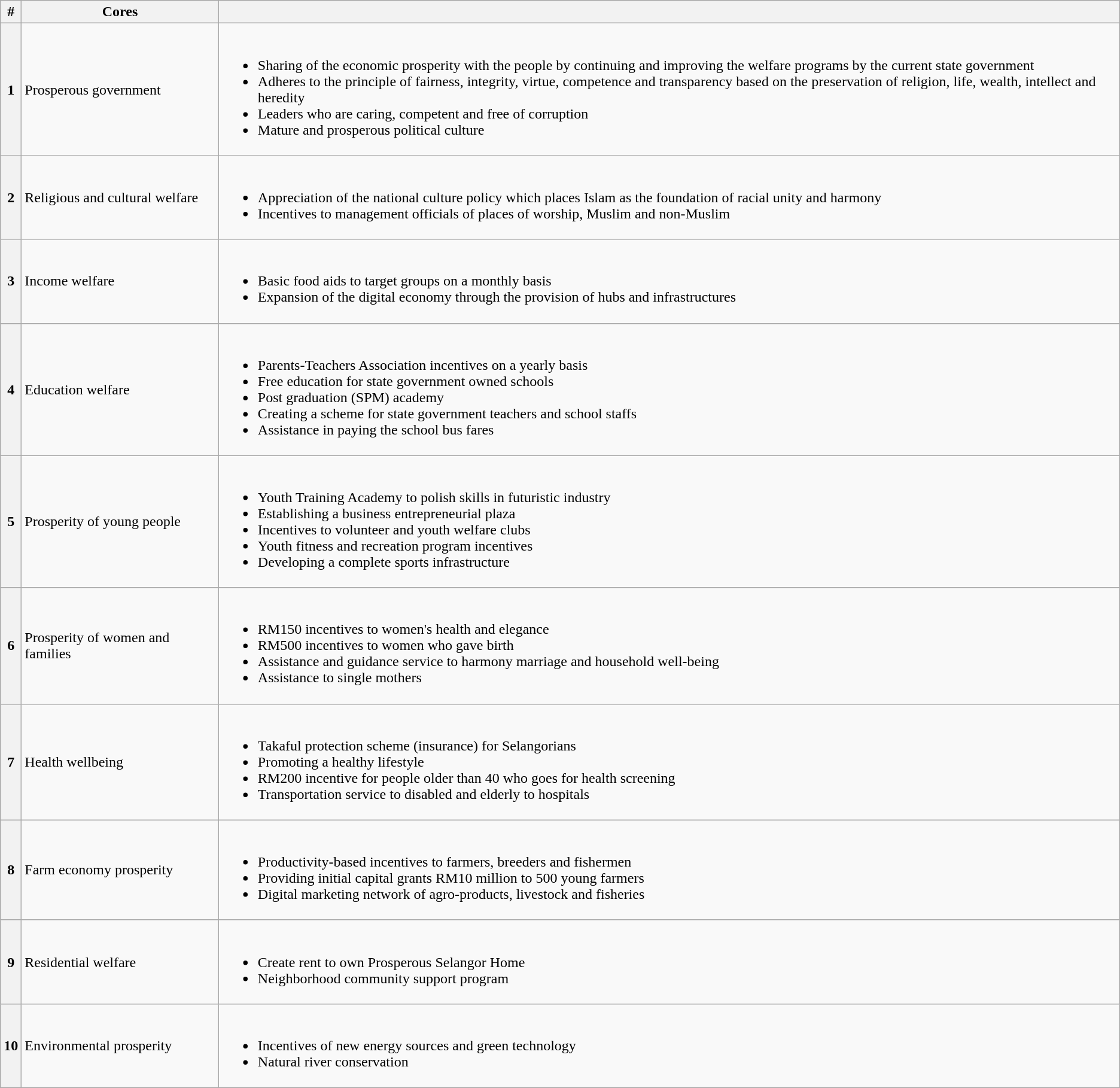<table class="wikitable sortable">
<tr>
<th>#</th>
<th>Cores</th>
<th></th>
</tr>
<tr>
<th>1</th>
<td>Prosperous government</td>
<td><br><ul><li>Sharing of the economic prosperity with the people by continuing and improving the welfare programs by the current state government</li><li>Adheres to the principle of fairness, integrity, virtue, competence and transparency based on the preservation of religion, life, wealth, intellect and heredity</li><li>Leaders who are caring, competent and free of corruption</li><li>Mature and prosperous political culture</li></ul></td>
</tr>
<tr>
<th>2</th>
<td>Religious and cultural welfare</td>
<td><br><ul><li>Appreciation of the national culture policy which places Islam as the foundation of racial unity and harmony</li><li>Incentives to management officials of places of worship, Muslim and non-Muslim</li></ul></td>
</tr>
<tr>
<th>3</th>
<td>Income welfare</td>
<td><br><ul><li>Basic food aids to target groups on a monthly basis</li><li>Expansion of the digital economy through the provision of hubs and infrastructures</li></ul></td>
</tr>
<tr>
<th>4</th>
<td>Education welfare</td>
<td><br><ul><li>Parents-Teachers Association incentives on a yearly basis</li><li>Free education for state government owned schools</li><li>Post graduation (SPM) academy</li><li>Creating a scheme for state government teachers and school staffs</li><li>Assistance in paying the school bus fares</li></ul></td>
</tr>
<tr>
<th>5</th>
<td>Prosperity of young people</td>
<td><br><ul><li>Youth Training Academy to polish skills in futuristic industry</li><li>Establishing a business entrepreneurial plaza</li><li>Incentives to volunteer and youth welfare clubs</li><li>Youth fitness and recreation program incentives</li><li>Developing a complete sports infrastructure</li></ul></td>
</tr>
<tr>
<th>6</th>
<td>Prosperity of women and families</td>
<td><br><ul><li>RM150 incentives to women's health and elegance</li><li>RM500 incentives to women who gave birth</li><li>Assistance and guidance service to harmony marriage and household well-being</li><li>Assistance to single mothers</li></ul></td>
</tr>
<tr>
<th>7</th>
<td>Health wellbeing</td>
<td><br><ul><li>Takaful protection scheme (insurance) for Selangorians</li><li>Promoting a healthy lifestyle</li><li>RM200 incentive for people older than 40 who goes for health screening</li><li>Transportation service to disabled and elderly to hospitals</li></ul></td>
</tr>
<tr>
<th>8</th>
<td>Farm economy prosperity</td>
<td><br><ul><li>Productivity-based incentives to farmers, breeders and fishermen</li><li>Providing initial capital grants RM10 million to 500 young farmers</li><li>Digital marketing network of agro-products, livestock and fisheries</li></ul></td>
</tr>
<tr>
<th>9</th>
<td>Residential welfare</td>
<td><br><ul><li>Create rent to own Prosperous Selangor Home</li><li>Neighborhood community support program</li></ul></td>
</tr>
<tr>
<th>10</th>
<td>Environmental prosperity</td>
<td><br><ul><li>Incentives of new energy sources and green technology</li><li>Natural river conservation</li></ul></td>
</tr>
</table>
